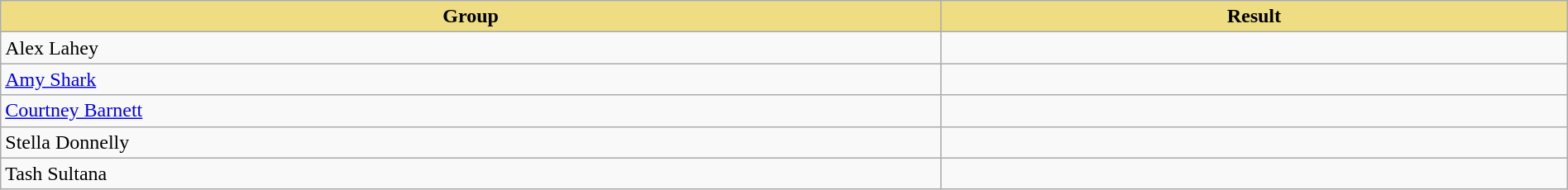<table class="wikitable" width=100%>
<tr>
<th style="width:15%;background:#EEDD82;">Group</th>
<th style="width:10%;background:#EEDD82;">Result</th>
</tr>
<tr>
<td>Alex Lahey</td>
<td></td>
</tr>
<tr>
<td><a href='#'>Amy Shark</a></td>
<td></td>
</tr>
<tr>
<td><a href='#'>Courtney Barnett</a></td>
<td></td>
</tr>
<tr>
<td>Stella Donnelly</td>
<td></td>
</tr>
<tr>
<td>Tash Sultana</td>
<td></td>
</tr>
</table>
